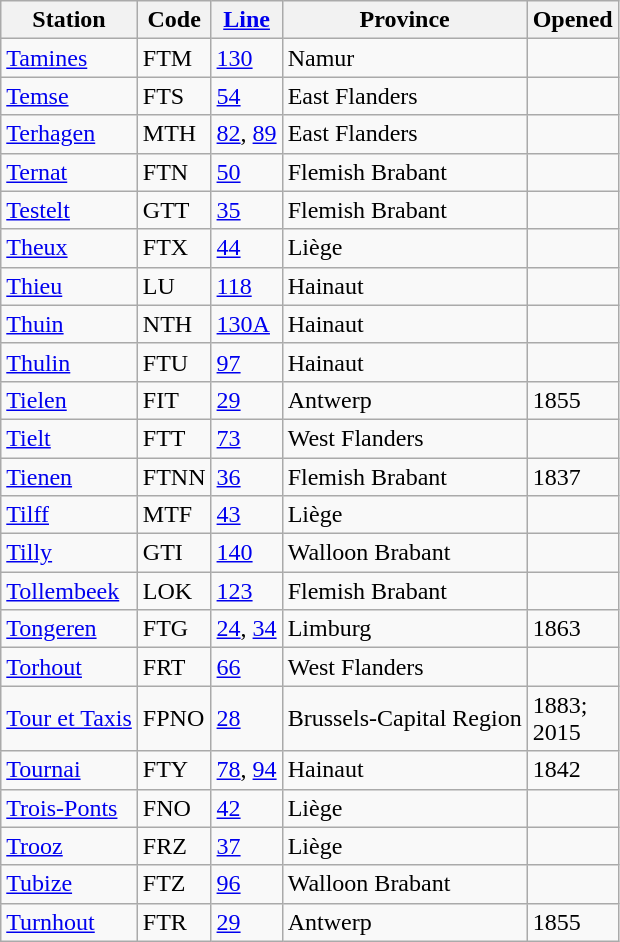<table class="wikitable sortable">
<tr>
<th>Station</th>
<th>Code</th>
<th><a href='#'>Line</a></th>
<th>Province</th>
<th>Opened</th>
</tr>
<tr>
<td><a href='#'>Tamines</a></td>
<td>FTM</td>
<td><a href='#'>130</a></td>
<td>Namur</td>
<td></td>
</tr>
<tr>
<td><a href='#'>Temse</a></td>
<td>FTS</td>
<td><a href='#'>54</a></td>
<td>East Flanders</td>
<td></td>
</tr>
<tr>
<td><a href='#'>Terhagen</a></td>
<td>MTH</td>
<td><a href='#'>82</a>, <a href='#'>89</a></td>
<td>East Flanders</td>
<td></td>
</tr>
<tr>
<td><a href='#'>Ternat</a></td>
<td>FTN</td>
<td><a href='#'>50</a></td>
<td>Flemish Brabant</td>
<td></td>
</tr>
<tr>
<td><a href='#'>Testelt</a></td>
<td>GTT</td>
<td><a href='#'>35</a></td>
<td>Flemish Brabant</td>
<td></td>
</tr>
<tr>
<td><a href='#'>Theux</a></td>
<td>FTX</td>
<td><a href='#'>44</a></td>
<td>Liège</td>
<td></td>
</tr>
<tr>
<td><a href='#'>Thieu</a></td>
<td>LU</td>
<td><a href='#'>118</a></td>
<td>Hainaut</td>
<td></td>
</tr>
<tr>
<td><a href='#'>Thuin</a></td>
<td>NTH</td>
<td><a href='#'>130A</a></td>
<td>Hainaut</td>
<td></td>
</tr>
<tr>
<td><a href='#'>Thulin</a></td>
<td>FTU</td>
<td><a href='#'>97</a></td>
<td>Hainaut</td>
<td></td>
</tr>
<tr>
<td><a href='#'>Tielen</a></td>
<td>FIT</td>
<td><a href='#'>29</a></td>
<td>Antwerp</td>
<td>1855</td>
</tr>
<tr>
<td><a href='#'>Tielt</a></td>
<td>FTT</td>
<td><a href='#'>73</a></td>
<td>West Flanders</td>
<td></td>
</tr>
<tr>
<td><a href='#'>Tienen</a></td>
<td>FTNN</td>
<td><a href='#'>36</a></td>
<td>Flemish Brabant</td>
<td>1837</td>
</tr>
<tr>
<td><a href='#'>Tilff</a></td>
<td>MTF</td>
<td><a href='#'>43</a></td>
<td>Liège</td>
<td></td>
</tr>
<tr>
<td><a href='#'>Tilly</a></td>
<td>GTI</td>
<td><a href='#'>140</a></td>
<td>Walloon Brabant</td>
<td></td>
</tr>
<tr>
<td><a href='#'>Tollembeek</a></td>
<td>LOK</td>
<td><a href='#'>123</a></td>
<td>Flemish Brabant</td>
<td></td>
</tr>
<tr>
<td><a href='#'>Tongeren</a></td>
<td>FTG</td>
<td><a href='#'>24</a>, <a href='#'>34</a></td>
<td>Limburg</td>
<td>1863</td>
</tr>
<tr>
<td><a href='#'>Torhout</a></td>
<td>FRT</td>
<td><a href='#'>66</a></td>
<td>West Flanders</td>
<td></td>
</tr>
<tr>
<td><a href='#'>Tour et Taxis</a></td>
<td>FPNO</td>
<td><a href='#'>28</a></td>
<td>Brussels-Capital Region</td>
<td>1883; <br> 2015</td>
</tr>
<tr>
<td><a href='#'>Tournai</a></td>
<td>FTY</td>
<td><a href='#'>78</a>, <a href='#'>94</a></td>
<td>Hainaut</td>
<td>1842</td>
</tr>
<tr>
<td><a href='#'>Trois-Ponts</a></td>
<td>FNO</td>
<td><a href='#'>42</a></td>
<td>Liège</td>
<td></td>
</tr>
<tr>
<td><a href='#'>Trooz</a></td>
<td>FRZ</td>
<td><a href='#'>37</a></td>
<td>Liège</td>
<td></td>
</tr>
<tr>
<td><a href='#'>Tubize</a></td>
<td>FTZ</td>
<td><a href='#'>96</a></td>
<td>Walloon Brabant</td>
<td></td>
</tr>
<tr>
<td><a href='#'>Turnhout</a></td>
<td>FTR</td>
<td><a href='#'>29</a></td>
<td>Antwerp</td>
<td>1855</td>
</tr>
</table>
